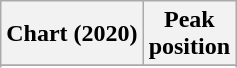<table class="wikitable sortable plainrowheaders" style="text-align:center">
<tr>
<th>Chart (2020)</th>
<th>Peak<br>position</th>
</tr>
<tr>
</tr>
<tr>
</tr>
<tr>
</tr>
<tr>
</tr>
</table>
